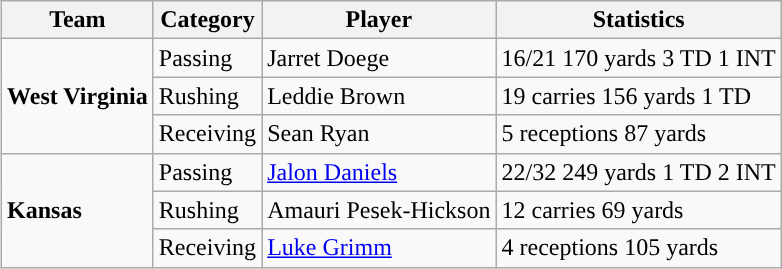<table class="wikitable" style="float: right;">
<tr>
<th>Team</th>
<th>Category</th>
<th>Player</th>
<th>Statistics</th>
</tr>
<tr>
<td rowspan=3><strong>West Virginia</strong></td>
<td>Passing</td>
<td>Jarret Doege</td>
<td>16/21 170 yards 3 TD 1 INT</td>
</tr>
<tr>
<td>Rushing</td>
<td>Leddie Brown</td>
<td>19 carries 156 yards 1 TD</td>
</tr>
<tr>
<td>Receiving</td>
<td>Sean Ryan</td>
<td>5 receptions 87 yards</td>
</tr>
<tr>
<td rowspan=3><strong>Kansas</strong></td>
<td>Passing</td>
<td><a href='#'>Jalon Daniels</a></td>
<td>22/32 249 yards 1 TD 2 INT</td>
</tr>
<tr>
<td>Rushing</td>
<td>Amauri Pesek-Hickson</td>
<td>12 carries 69 yards</td>
</tr>
<tr>
<td>Receiving</td>
<td><a href='#'>Luke Grimm</a></td>
<td>4 receptions 105 yards</td>
</tr>
</table>
